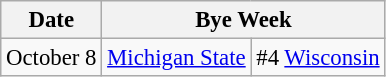<table class="wikitable" style="font-size:95%;">
<tr>
<th>Date</th>
<th colspan="2">Bye Week</th>
</tr>
<tr>
<td>October 8</td>
<td><a href='#'>Michigan State</a></td>
<td>#4 <a href='#'>Wisconsin</a></td>
</tr>
</table>
